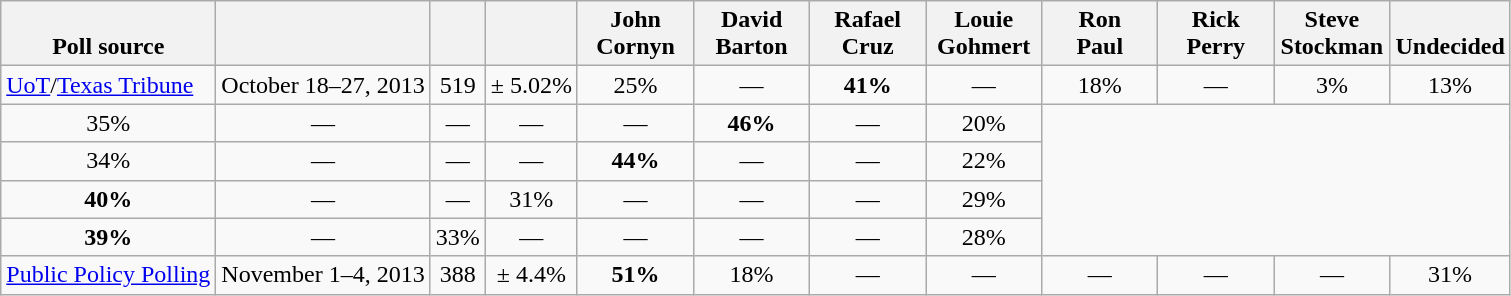<table class="wikitable" style="text-align:center">
<tr valign= bottom>
<th>Poll source</th>
<th></th>
<th></th>
<th></th>
<th style="width:70px;">John<br>Cornyn</th>
<th style="width:70px;">David<br>Barton</th>
<th style="width:70px;">Rafael<br>Cruz</th>
<th style="width:70px;">Louie<br>Gohmert</th>
<th style="width:70px;">Ron<br>Paul</th>
<th style="width:70px;">Rick<br>Perry</th>
<th style="width:70px;">Steve<br>Stockman</th>
<th>Undecided</th>
</tr>
<tr>
<td align=left><a href='#'>UoT</a>/<a href='#'>Texas Tribune</a></td>
<td>October 18–27, 2013</td>
<td>519</td>
<td>± 5.02%</td>
<td>25%</td>
<td>—</td>
<td><strong>41%</strong></td>
<td>—</td>
<td>18%</td>
<td>—</td>
<td>3%</td>
<td>13%</td>
</tr>
<tr>
<td>35%</td>
<td>—</td>
<td>—</td>
<td>—</td>
<td>—</td>
<td><strong>46%</strong></td>
<td>—</td>
<td>20%</td>
</tr>
<tr>
<td>34%</td>
<td>—</td>
<td>—</td>
<td>—</td>
<td><strong>44%</strong></td>
<td>—</td>
<td>—</td>
<td>22%</td>
</tr>
<tr>
<td><strong>40%</strong></td>
<td>—</td>
<td>—</td>
<td>31%</td>
<td>—</td>
<td>—</td>
<td>—</td>
<td>29%</td>
</tr>
<tr>
<td><strong>39%</strong></td>
<td>—</td>
<td>33%</td>
<td>—</td>
<td>—</td>
<td>—</td>
<td>—</td>
<td>28%</td>
</tr>
<tr>
<td align=left rowspan=5><a href='#'>Public Policy Polling</a></td>
<td rowspan=5>November 1–4, 2013</td>
<td rowspan=5>388</td>
<td rowspan=5>± 4.4%</td>
<td><strong>51%</strong></td>
<td>18%</td>
<td>—</td>
<td>—</td>
<td>—</td>
<td>—</td>
<td>—</td>
<td>31%</td>
</tr>
</table>
